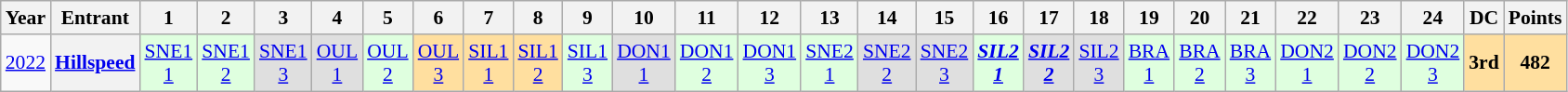<table class="wikitable" style="text-align:center; font-size:90%">
<tr>
<th>Year</th>
<th>Entrant</th>
<th>1</th>
<th>2</th>
<th>3</th>
<th>4</th>
<th>5</th>
<th>6</th>
<th>7</th>
<th>8</th>
<th>9</th>
<th>10</th>
<th>11</th>
<th>12</th>
<th>13</th>
<th>14</th>
<th>15</th>
<th>16</th>
<th>17</th>
<th>18</th>
<th>19</th>
<th>20</th>
<th>21</th>
<th>22</th>
<th>23</th>
<th>24</th>
<th>DC</th>
<th>Points</th>
</tr>
<tr>
<td><a href='#'>2022</a></td>
<th><a href='#'>Hillspeed</a></th>
<td style="background:#DFFFDF;"><a href='#'>SNE1<br>1</a><br></td>
<td style="background:#DFFFDF;"><a href='#'>SNE1<br>2</a><br></td>
<td style="background:#DFDFDF;"><a href='#'>SNE1<br>3</a><br></td>
<td style="background:#DFDFDF;"><a href='#'>OUL<br>1</a><br></td>
<td style="background:#DFFFDF;"><a href='#'>OUL<br>2</a><br></td>
<td style="background:#FFDF9F;"><a href='#'>OUL<br>3</a><br></td>
<td style="background:#FFDF9F;"><a href='#'>SIL1<br>1</a><br></td>
<td style="background:#FFDF9F;"><a href='#'>SIL1<br>2</a><br></td>
<td style="background:#DFFFDF;"><a href='#'>SIL1<br>3</a><br></td>
<td style="background:#DFDFDF;"><a href='#'>DON1<br>1</a><br></td>
<td style="background:#DFFFDF;"><a href='#'>DON1<br>2</a><br></td>
<td style="background:#DFFFDF;"><a href='#'>DON1<br>3</a><br></td>
<td style="background:#DFFFDF;"><a href='#'>SNE2<br>1</a><br></td>
<td style="background:#DFDFDF;"><a href='#'>SNE2<br>2</a><br></td>
<td style="background:#DFDFDF;"><a href='#'>SNE2<br>3</a><br></td>
<td style="background:#DFFFDF;"><strong><em><a href='#'>SIL2<br>1</a></em></strong><br></td>
<td style="background:#DFDFDF;"><strong><em><a href='#'>SIL2<br>2</a></em></strong><br></td>
<td style="background:#DFDFDF;"><a href='#'>SIL2<br>3</a><br></td>
<td style="background:#DFFFDF;"><a href='#'>BRA<br>1</a><br></td>
<td style="background:#DFFFDF;"><a href='#'>BRA<br>2</a><br></td>
<td style="background:#DFFFDF;"><a href='#'>BRA<br>3</a><br></td>
<td style="background:#DFFFDF;"><a href='#'>DON2<br>1</a><br></td>
<td style="background:#DFFFDF;"><a href='#'>DON2<br>2</a><br></td>
<td style="background:#DFFFDF;"><a href='#'>DON2<br>3</a><br></td>
<th style="background:#FFDF9F;">3rd</th>
<th style="background:#FFDF9F;">482</th>
</tr>
</table>
